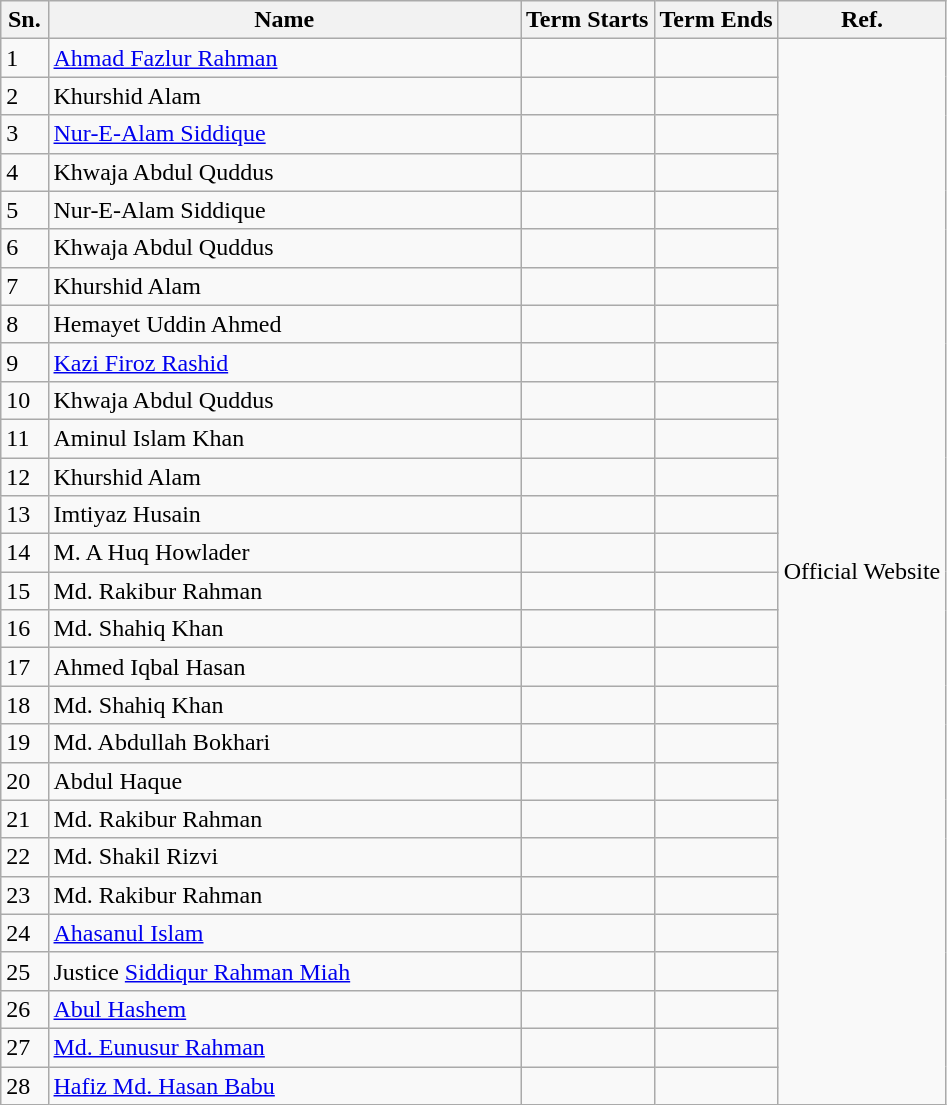<table class="wikitable">
<tr>
<th width="5%">Sn.</th>
<th width="50%">Name</th>
<th>Term Starts</th>
<th>Term Ends</th>
<th>Ref.</th>
</tr>
<tr>
<td>1</td>
<td><a href='#'>Ahmad Fazlur Rahman</a></td>
<td></td>
<td></td>
<td rowspan="28">Official Website</td>
</tr>
<tr>
<td>2</td>
<td>Khurshid Alam</td>
<td></td>
<td></td>
</tr>
<tr>
<td>3</td>
<td><a href='#'>Nur-E-Alam Siddique</a></td>
<td></td>
<td></td>
</tr>
<tr>
<td>4</td>
<td>Khwaja Abdul Quddus</td>
<td></td>
<td></td>
</tr>
<tr>
<td>5</td>
<td>Nur-E-Alam Siddique</td>
<td></td>
<td></td>
</tr>
<tr>
<td>6</td>
<td>Khwaja Abdul Quddus</td>
<td></td>
<td></td>
</tr>
<tr>
<td>7</td>
<td>Khurshid Alam</td>
<td></td>
<td></td>
</tr>
<tr>
<td>8</td>
<td>Hemayet Uddin Ahmed</td>
<td></td>
<td></td>
</tr>
<tr>
<td>9</td>
<td><a href='#'>Kazi Firoz Rashid</a></td>
<td></td>
<td></td>
</tr>
<tr>
<td>10</td>
<td>Khwaja Abdul Quddus</td>
<td></td>
<td></td>
</tr>
<tr>
<td>11</td>
<td>Aminul Islam Khan</td>
<td></td>
<td></td>
</tr>
<tr>
<td>12</td>
<td>Khurshid Alam</td>
<td></td>
<td></td>
</tr>
<tr>
<td>13</td>
<td>Imtiyaz Husain</td>
<td></td>
<td></td>
</tr>
<tr>
<td>14</td>
<td>M. A Huq Howlader</td>
<td></td>
<td></td>
</tr>
<tr>
<td>15</td>
<td>Md. Rakibur Rahman</td>
<td></td>
<td></td>
</tr>
<tr>
<td>16</td>
<td>Md. Shahiq Khan</td>
<td></td>
<td></td>
</tr>
<tr>
<td>17</td>
<td>Ahmed Iqbal Hasan</td>
<td></td>
<td></td>
</tr>
<tr>
<td>18</td>
<td>Md. Shahiq Khan</td>
<td></td>
<td></td>
</tr>
<tr>
<td>19</td>
<td>Md. Abdullah Bokhari</td>
<td></td>
<td></td>
</tr>
<tr>
<td>20</td>
<td>Abdul Haque</td>
<td></td>
<td></td>
</tr>
<tr>
<td>21</td>
<td>Md. Rakibur Rahman</td>
<td></td>
<td></td>
</tr>
<tr>
<td>22</td>
<td>Md. Shakil Rizvi</td>
<td></td>
<td></td>
</tr>
<tr>
<td>23</td>
<td>Md. Rakibur Rahman</td>
<td></td>
<td></td>
</tr>
<tr>
<td>24</td>
<td><a href='#'>Ahasanul Islam</a></td>
<td></td>
<td></td>
</tr>
<tr>
<td>25</td>
<td>Justice <a href='#'>Siddiqur Rahman Miah</a></td>
<td></td>
<td></td>
</tr>
<tr>
<td>26</td>
<td><a href='#'>Abul Hashem</a></td>
<td></td>
<td></td>
</tr>
<tr>
<td>27</td>
<td><a href='#'>Md. Eunusur Rahman</a></td>
<td></td>
<td></td>
</tr>
<tr>
<td>28</td>
<td><a href='#'>Hafiz Md. Hasan Babu</a></td>
<td></td>
<td></td>
</tr>
</table>
